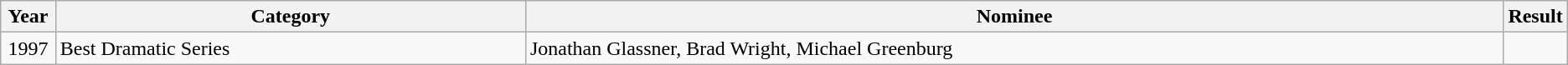<table class="wikitable">
<tr>
<th width="3.5%">Year</th>
<th width="30%">Category</th>
<th>Nominee</th>
<th width="3.5%">Result</th>
</tr>
<tr>
<td align="center">1997</td>
<td>Best Dramatic Series</td>
<td>Jonathan Glassner, Brad Wright, Michael Greenburg</td>
<td></td>
</tr>
</table>
